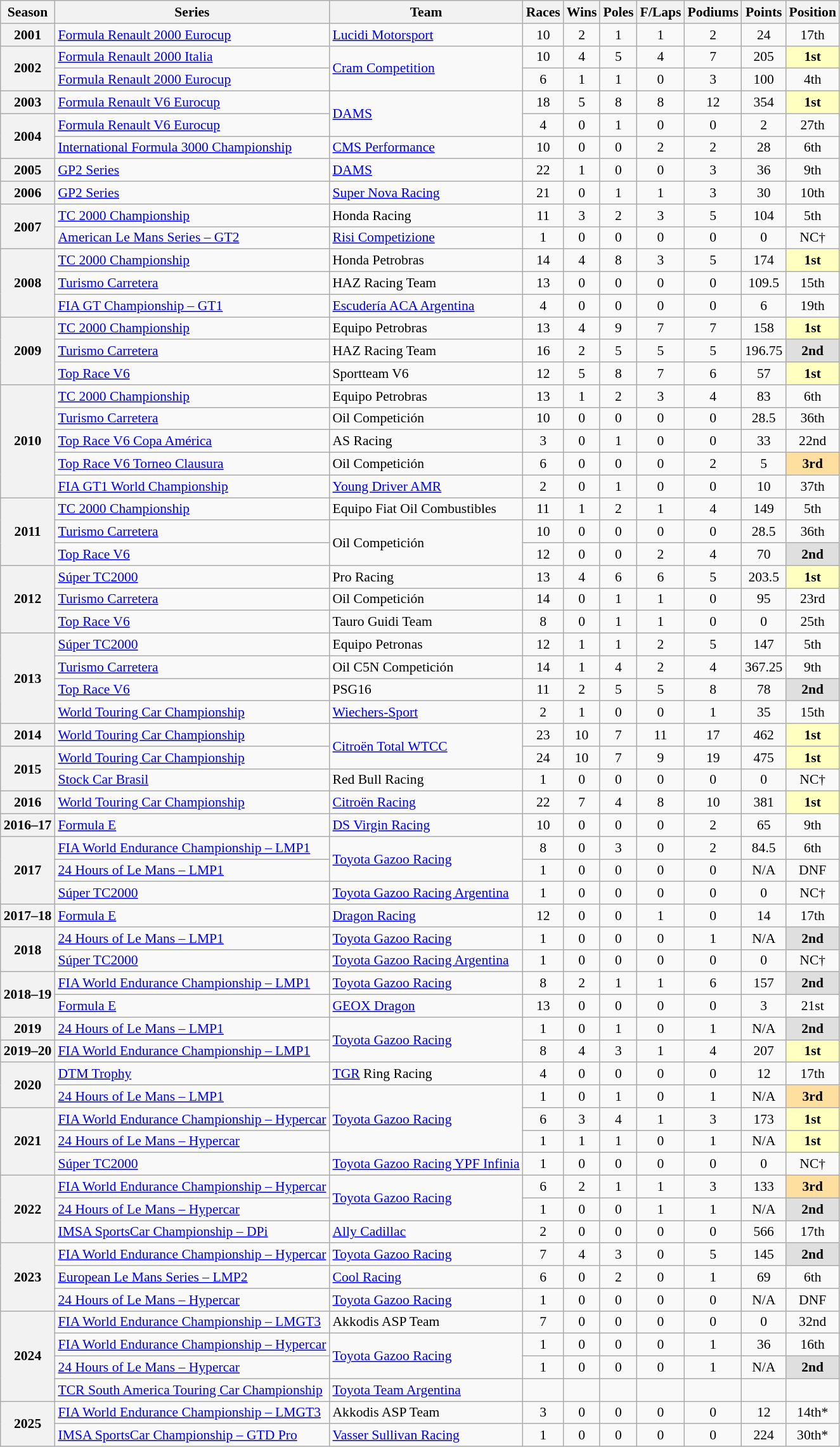<table class="wikitable" style="font-size: 90%; text-align:center">
<tr>
<th>Season</th>
<th>Series</th>
<th>Team</th>
<th>Races</th>
<th>Wins</th>
<th>Poles</th>
<th>F/Laps</th>
<th>Podiums</th>
<th>Points</th>
<th>Position</th>
</tr>
<tr>
<th>2001</th>
<td align=left><a href='#'>Formula Renault 2000 Eurocup</a></td>
<td align=left><a href='#'>Lucidi Motorsport</a></td>
<td>10</td>
<td>2</td>
<td>1</td>
<td>1</td>
<td>2</td>
<td>24</td>
<td>17th</td>
</tr>
<tr>
<th rowspan=2>2002</th>
<td align=left><a href='#'>Formula Renault 2000 Italia</a></td>
<td rowspan="2" align="left"><a href='#'>Cram Competition</a></td>
<td>10</td>
<td>4</td>
<td>5</td>
<td>4</td>
<td>7</td>
<td>205</td>
<td style="background:#FFFFBF;"><strong>1st</strong></td>
</tr>
<tr>
<td align=left><a href='#'>Formula Renault 2000 Eurocup</a></td>
<td>6</td>
<td>1</td>
<td>1</td>
<td>0</td>
<td>3</td>
<td>100</td>
<td>4th</td>
</tr>
<tr>
<th>2003</th>
<td align=left><a href='#'>Formula Renault V6 Eurocup</a></td>
<td rowspan="2" align="left"><a href='#'>DAMS</a></td>
<td>18</td>
<td>5</td>
<td>8</td>
<td>8</td>
<td>12</td>
<td>354</td>
<td style="background:#FFFFBF;"><strong>1st</strong></td>
</tr>
<tr>
<th rowspan=2>2004</th>
<td align=left><a href='#'>Formula Renault V6 Eurocup</a></td>
<td>4</td>
<td>0</td>
<td>1</td>
<td>0</td>
<td>0</td>
<td>2</td>
<td>27th</td>
</tr>
<tr>
<td align=left><a href='#'>International Formula 3000 Championship</a></td>
<td align=left><a href='#'>CMS Performance</a></td>
<td>10</td>
<td>0</td>
<td>0</td>
<td>2</td>
<td>2</td>
<td>28</td>
<td>6th</td>
</tr>
<tr>
<th>2005</th>
<td align=left><a href='#'>GP2 Series</a></td>
<td align=left><a href='#'>DAMS</a></td>
<td>22</td>
<td>1</td>
<td>0</td>
<td>0</td>
<td>3</td>
<td>36</td>
<td>9th</td>
</tr>
<tr>
<th>2006</th>
<td align="left"><a href='#'>GP2 Series</a></td>
<td align="left"><a href='#'>Super Nova Racing</a></td>
<td>21</td>
<td>0</td>
<td>1</td>
<td>1</td>
<td>3</td>
<td>30</td>
<td>10th</td>
</tr>
<tr>
<th rowspan=2>2007</th>
<td align=left><a href='#'>TC 2000 Championship</a></td>
<td align=left>Honda Racing</td>
<td>11</td>
<td>3</td>
<td>2</td>
<td>3</td>
<td>5</td>
<td>104</td>
<td>5th</td>
</tr>
<tr>
<td align=left><a href='#'>American Le Mans Series – GT2</a></td>
<td align=left><a href='#'>Risi Competizione</a></td>
<td>1</td>
<td>0</td>
<td>0</td>
<td>0</td>
<td>0</td>
<td>0</td>
<td>NC†</td>
</tr>
<tr>
<th rowspan=3>2008</th>
<td align=left><a href='#'>TC 2000 Championship</a></td>
<td align=left>Honda Petrobras</td>
<td>14</td>
<td>4</td>
<td>8</td>
<td>3</td>
<td>5</td>
<td>174</td>
<td style="background:#FFFFBF;"><strong>1st</strong></td>
</tr>
<tr>
<td align=left><a href='#'>Turismo Carretera</a></td>
<td align=left>HAZ Racing Team</td>
<td>13</td>
<td>0</td>
<td>0</td>
<td>0</td>
<td>0</td>
<td>109.5</td>
<td>15th</td>
</tr>
<tr>
<td align=left><a href='#'>FIA GT Championship – GT1</a></td>
<td align=left><a href='#'>Escudería ACA Argentina</a></td>
<td>4</td>
<td>0</td>
<td>0</td>
<td>0</td>
<td>0</td>
<td>6</td>
<td>19th</td>
</tr>
<tr>
<th rowspan="3">2009</th>
<td align=left><a href='#'>TC 2000 Championship</a></td>
<td align=left>Equipo Petrobras</td>
<td>13</td>
<td>4</td>
<td>9</td>
<td>7</td>
<td>7</td>
<td>158</td>
<td style="background:#FFFFBF;"><strong>1st</strong></td>
</tr>
<tr>
<td align=left><a href='#'>Turismo Carretera</a></td>
<td align=left>HAZ Racing Team</td>
<td>16</td>
<td>2</td>
<td>5</td>
<td>5</td>
<td>5</td>
<td>196.75</td>
<td style="background:#DFDFDF;"><strong>2nd</strong></td>
</tr>
<tr>
<td align="left"><a href='#'>Top Race V6</a></td>
<td align="left">Sportteam V6</td>
<td>12</td>
<td>5</td>
<td>8</td>
<td>7</td>
<td>6</td>
<td>57</td>
<td style="background:#FFFFBF;"><strong>1st</strong></td>
</tr>
<tr>
<th rowspan=5>2010</th>
<td align=left><a href='#'>TC 2000 Championship</a></td>
<td align=left>Equipo Petrobras</td>
<td>13</td>
<td>1</td>
<td>2</td>
<td>3</td>
<td>4</td>
<td>83</td>
<td>6th</td>
</tr>
<tr>
<td align=left><a href='#'>Turismo Carretera</a></td>
<td align=left>Oil Competición</td>
<td>10</td>
<td>0</td>
<td>0</td>
<td>0</td>
<td>0</td>
<td>28.5</td>
<td>36th</td>
</tr>
<tr>
<td align=left><a href='#'>Top Race V6 Copa América</a></td>
<td align=left>AS Racing</td>
<td>3</td>
<td>0</td>
<td>1</td>
<td>0</td>
<td>0</td>
<td>33</td>
<td>22nd</td>
</tr>
<tr>
<td align=left><a href='#'>Top Race V6 Torneo Clausura</a></td>
<td align=left>Oil Competición</td>
<td>6</td>
<td>0</td>
<td>0</td>
<td>0</td>
<td>2</td>
<td>5</td>
<td style="background:#FFDF9F;"><strong>3rd</strong></td>
</tr>
<tr>
<td align=left><a href='#'>FIA GT1 World Championship</a></td>
<td align=left><a href='#'>Young Driver AMR</a></td>
<td>2</td>
<td>0</td>
<td>1</td>
<td>0</td>
<td>0</td>
<td>10</td>
<td>37th</td>
</tr>
<tr>
<th rowspan=3>2011</th>
<td align=left><a href='#'>TC 2000 Championship</a></td>
<td align=left>Equipo Fiat Oil Combustibles</td>
<td>11</td>
<td>1</td>
<td>2</td>
<td>1</td>
<td>4</td>
<td>149</td>
<td>5th</td>
</tr>
<tr>
<td align=left><a href='#'>Turismo Carretera</a></td>
<td rowspan=2 align=left>Oil Competición</td>
<td>10</td>
<td>0</td>
<td>0</td>
<td>0</td>
<td>0</td>
<td>28.5</td>
<td>36th</td>
</tr>
<tr>
<td align=left><a href='#'>Top Race V6</a></td>
<td>12</td>
<td>0</td>
<td>0</td>
<td>2</td>
<td>4</td>
<td>70</td>
<td style="background:#DFDFDF;"><strong>2nd</strong></td>
</tr>
<tr>
<th rowspan=3>2012</th>
<td align=left><a href='#'>Súper TC2000</a></td>
<td align=left>Pro Racing</td>
<td>13</td>
<td>4</td>
<td>6</td>
<td>6</td>
<td>5</td>
<td>203.5</td>
<td style="background:#FFFFBF;"><strong>1st</strong></td>
</tr>
<tr>
<td align=left><a href='#'>Turismo Carretera</a></td>
<td align=left>Oil Competición</td>
<td>14</td>
<td>0</td>
<td>1</td>
<td>1</td>
<td>0</td>
<td>95</td>
<td>23rd</td>
</tr>
<tr>
<td align=left><a href='#'>Top Race V6</a></td>
<td align=left>Tauro Guidi Team</td>
<td>8</td>
<td>0</td>
<td>1</td>
<td>1</td>
<td>0</td>
<td>0</td>
<td>25th</td>
</tr>
<tr>
<th rowspan=4>2013</th>
<td align=left><a href='#'>Súper TC2000</a></td>
<td align=left>Equipo Petronas</td>
<td>12</td>
<td>1</td>
<td>1</td>
<td>2</td>
<td>5</td>
<td>147</td>
<td>5th</td>
</tr>
<tr>
<td align=left><a href='#'>Turismo Carretera</a></td>
<td align=left>Oil C5N Competición</td>
<td>14</td>
<td>1</td>
<td>4</td>
<td>2</td>
<td>4</td>
<td>367.25</td>
<td>9th</td>
</tr>
<tr>
<td align=left><a href='#'>Top Race V6</a></td>
<td align=left>PSG16</td>
<td>11</td>
<td>2</td>
<td>5</td>
<td>5</td>
<td>8</td>
<td>78</td>
<td style="background:#DFDFDF;"><strong>2nd</strong></td>
</tr>
<tr>
<td align=left><a href='#'>World Touring Car Championship</a></td>
<td align=left><a href='#'>Wiechers-Sport</a></td>
<td>2</td>
<td>1</td>
<td>0</td>
<td>0</td>
<td>1</td>
<td>35</td>
<td>15th</td>
</tr>
<tr>
<th>2014</th>
<td align=left><a href='#'>World Touring Car Championship</a></td>
<td rowspan=2 align=left><a href='#'>Citroën Total WTCC</a></td>
<td>23</td>
<td>10</td>
<td>7</td>
<td>11</td>
<td>17</td>
<td>462</td>
<td style="background:#FFFFBF;"><strong>1st</strong></td>
</tr>
<tr>
<th rowspan=2>2015</th>
<td align=left><a href='#'>World Touring Car Championship</a></td>
<td>24</td>
<td>10</td>
<td>7</td>
<td>9</td>
<td>19</td>
<td>475</td>
<td style="background:#FFFFBF;"><strong>1st</strong></td>
</tr>
<tr>
<td align=left><a href='#'>Stock Car Brasil</a></td>
<td align=left>Red Bull Racing</td>
<td>1</td>
<td>0</td>
<td>0</td>
<td>0</td>
<td>0</td>
<td>0</td>
<td>NC†</td>
</tr>
<tr>
<th>2016</th>
<td align=left><a href='#'>World Touring Car Championship</a></td>
<td align=left><a href='#'>Citroën Racing</a></td>
<td>22</td>
<td>7</td>
<td>4</td>
<td>8</td>
<td>10</td>
<td>381</td>
<td style="background:#FFFFBF;"><strong>1st</strong></td>
</tr>
<tr>
<th>2016–17</th>
<td align=left><a href='#'>Formula E</a></td>
<td align=left><a href='#'>DS Virgin Racing</a></td>
<td>10</td>
<td>0</td>
<td>0</td>
<td>0</td>
<td>2</td>
<td>65</td>
<td>9th</td>
</tr>
<tr>
<th rowspan=3>2017</th>
<td align=left><a href='#'>FIA World Endurance Championship – LMP1</a></td>
<td rowspan=2 align=left><a href='#'>Toyota Gazoo Racing</a></td>
<td>8</td>
<td>0</td>
<td>3</td>
<td>0</td>
<td>2</td>
<td>84.5</td>
<td>6th</td>
</tr>
<tr>
<td align=left><a href='#'>24 Hours of Le Mans – LMP1</a></td>
<td>1</td>
<td>0</td>
<td>0</td>
<td>0</td>
<td>0</td>
<td>N/A</td>
<td>DNF</td>
</tr>
<tr>
<td align=left><a href='#'>Súper TC2000</a></td>
<td align=left><a href='#'>Toyota Gazoo Racing Argentina</a></td>
<td>1</td>
<td>0</td>
<td>0</td>
<td>0</td>
<td>0</td>
<td>0</td>
<td>NC†</td>
</tr>
<tr>
<th>2017–18</th>
<td align=left><a href='#'>Formula E</a></td>
<td align=left><a href='#'>Dragon Racing</a></td>
<td>12</td>
<td>0</td>
<td>0</td>
<td>1</td>
<td>0</td>
<td>14</td>
<td>17th</td>
</tr>
<tr>
<th rowspan=2>2018</th>
<td align=left><a href='#'>24 Hours of Le Mans – LMP1</a></td>
<td align=left><a href='#'>Toyota Gazoo Racing</a></td>
<td>1</td>
<td>0</td>
<td>0</td>
<td>0</td>
<td>1</td>
<td>N/A</td>
<td style="background:#DFDFDF;"><strong>2nd</strong></td>
</tr>
<tr>
<td align=left><a href='#'>Súper TC2000</a></td>
<td align=left><a href='#'>Toyota Gazoo Racing Argentina</a></td>
<td>1</td>
<td>0</td>
<td>0</td>
<td>0</td>
<td>0</td>
<td>0</td>
<td>NC†</td>
</tr>
<tr>
<th rowspan=2>2018–19</th>
<td align=left><a href='#'>FIA World Endurance Championship – LMP1</a></td>
<td align=left><a href='#'>Toyota Gazoo Racing</a></td>
<td>8</td>
<td>2</td>
<td>1</td>
<td>1</td>
<td>6</td>
<td>157</td>
<td style="background:#DFDFDF;"><strong>2nd</strong></td>
</tr>
<tr>
<td align=left><a href='#'>Formula E</a></td>
<td align=left><a href='#'>GEOX Dragon</a></td>
<td>13</td>
<td>0</td>
<td>0</td>
<td>0</td>
<td>0</td>
<td>3</td>
<td>21st</td>
</tr>
<tr>
<th>2019</th>
<td align=left><a href='#'>24 Hours of Le Mans – LMP1</a></td>
<td rowspan=2 align=left><a href='#'>Toyota Gazoo Racing</a></td>
<td>1</td>
<td>0</td>
<td>1</td>
<td>0</td>
<td>1</td>
<td>N/A</td>
<td style="background:#DFDFDF;"><strong>2nd</strong></td>
</tr>
<tr>
<th>2019–20</th>
<td align=left><a href='#'>FIA World Endurance Championship – LMP1</a></td>
<td>8</td>
<td>4</td>
<td>3</td>
<td>1</td>
<td>4</td>
<td>207</td>
<td style="background:#FFFFBF;"><strong>1st</strong></td>
</tr>
<tr>
<th rowspan=2>2020</th>
<td align=left><a href='#'>DTM Trophy</a></td>
<td align=left><a href='#'>TGR</a> Ring Racing</td>
<td>4</td>
<td>0</td>
<td>0</td>
<td>0</td>
<td>0</td>
<td>12</td>
<td>17th</td>
</tr>
<tr>
<td align=left><a href='#'>24 Hours of Le Mans – LMP1</a></td>
<td rowspan=3 align=left><a href='#'>Toyota Gazoo Racing</a></td>
<td>1</td>
<td>0</td>
<td>1</td>
<td>0</td>
<td>1</td>
<td>N/A</td>
<td style="background:#FFDF9F;"><strong>3rd</strong></td>
</tr>
<tr>
<th rowspan=3>2021</th>
<td align=left><a href='#'>FIA World Endurance Championship – Hypercar</a></td>
<td>6</td>
<td>3</td>
<td>4</td>
<td>1</td>
<td>3</td>
<td>173</td>
<td style="background:#FFFFBF;"><strong>1st</strong></td>
</tr>
<tr>
<td align=left><a href='#'>24 Hours of Le Mans – Hypercar</a></td>
<td>1</td>
<td>1</td>
<td>1</td>
<td>0</td>
<td>1</td>
<td>N/A</td>
<td style="background:#FFFFBF;"><strong>1st</strong></td>
</tr>
<tr>
<td align=left><a href='#'>Súper TC2000</a></td>
<td align=left nowrap><a href='#'>Toyota Gazoo Racing YPF Infinia</a></td>
<td>1</td>
<td>0</td>
<td>0</td>
<td>0</td>
<td>0</td>
<td>0</td>
<td>NC†</td>
</tr>
<tr>
<th rowspan=3>2022</th>
<td align=left><a href='#'>FIA World Endurance Championship – Hypercar</a></td>
<td rowspan=2 align=left><a href='#'>Toyota Gazoo Racing</a></td>
<td>6</td>
<td>2</td>
<td>1</td>
<td>1</td>
<td>3</td>
<td>133</td>
<td style="background:#FFDF9F;"><strong>3rd</strong></td>
</tr>
<tr>
<td align=left><a href='#'>24 Hours of Le Mans – Hypercar</a></td>
<td>1</td>
<td>0</td>
<td>0</td>
<td>1</td>
<td>1</td>
<td>N/A</td>
<td style="background:#DFDFDF;"><strong>2nd</strong></td>
</tr>
<tr>
<td align=left><a href='#'>IMSA SportsCar Championship – DPi</a></td>
<td align=left><a href='#'>Ally Cadillac</a></td>
<td>2</td>
<td>0</td>
<td>0</td>
<td>0</td>
<td>0</td>
<td>566</td>
<td>17th</td>
</tr>
<tr>
<th rowspan=3>2023</th>
<td align=left><a href='#'>FIA World Endurance Championship – Hypercar</a></td>
<td align=left><a href='#'>Toyota Gazoo Racing</a></td>
<td>7</td>
<td>4</td>
<td>3</td>
<td>0</td>
<td>5</td>
<td>145</td>
<td style="background:#DFDFDF;"><strong>2nd</strong></td>
</tr>
<tr>
<td align=left><a href='#'>European Le Mans Series – LMP2</a></td>
<td align=left><a href='#'>Cool Racing</a></td>
<td>6</td>
<td>0</td>
<td>2</td>
<td>0</td>
<td>1</td>
<td>69</td>
<td>6th</td>
</tr>
<tr>
<td align=left><a href='#'>24 Hours of Le Mans – Hypercar</a></td>
<td align=left><a href='#'>Toyota Gazoo Racing</a></td>
<td>1</td>
<td>0</td>
<td>0</td>
<td>0</td>
<td>0</td>
<td>N/A</td>
<td>DNF</td>
</tr>
<tr>
<th rowspan="4">2024</th>
<td align=left><a href='#'>FIA World Endurance Championship – LMGT3</a></td>
<td align=left>Akkodis ASP Team</td>
<td>7</td>
<td>0</td>
<td>0</td>
<td>0</td>
<td>0</td>
<td>0</td>
<td>32nd</td>
</tr>
<tr>
<td align=left nowrap><a href='#'>FIA World Endurance Championship – Hypercar</a></td>
<td rowspan=2 align=left><a href='#'>Toyota Gazoo Racing</a></td>
<td>1</td>
<td>0</td>
<td>0</td>
<td>0</td>
<td>1</td>
<td>36</td>
<td>16th</td>
</tr>
<tr>
<td align=left><a href='#'>24 Hours of Le Mans – Hypercar</a></td>
<td>1</td>
<td>0</td>
<td>0</td>
<td>0</td>
<td>1</td>
<td>N/A</td>
<td style="background:#DFDFDF;"><strong>2nd</strong></td>
</tr>
<tr>
<td align=left><a href='#'>TCR South America Touring Car Championship</a></td>
<td align=left><a href='#'>Toyota Team Argentina</a></td>
<td></td>
<td></td>
<td></td>
<td></td>
<td></td>
<td></td>
<td></td>
</tr>
<tr>
<th rowspan=2>2025</th>
<td align=left><a href='#'>FIA World Endurance Championship – LMGT3</a></td>
<td align=left>Akkodis ASP Team</td>
<td>3</td>
<td>0</td>
<td>0</td>
<td>0</td>
<td>0</td>
<td>12</td>
<td>14th*</td>
</tr>
<tr>
<td align=left><a href='#'>IMSA SportsCar Championship – GTD Pro</a></td>
<td align=left><a href='#'>Vasser Sullivan Racing</a></td>
<td>1</td>
<td>0</td>
<td>0</td>
<td>0</td>
<td>0</td>
<td>224</td>
<td>30th*</td>
</tr>
</table>
